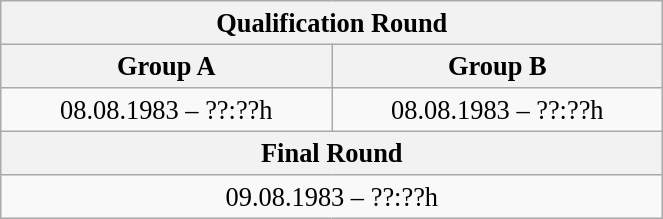<table class="wikitable" style=" text-align:center; font-size:110%;" width="35%">
<tr>
<th colspan="2">Qualification Round</th>
</tr>
<tr>
<th>Group A</th>
<th>Group B</th>
</tr>
<tr>
<td>08.08.1983 – ??:??h</td>
<td>08.08.1983 – ??:??h</td>
</tr>
<tr>
<th colspan="2">Final Round</th>
</tr>
<tr>
<td colspan="2">09.08.1983 – ??:??h</td>
</tr>
</table>
